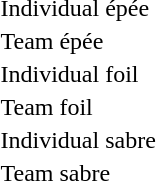<table>
<tr>
<td rowspan=2>Individual épée</td>
<td rowspan=2></td>
<td rowspan=2></td>
<td></td>
</tr>
<tr>
<td></td>
</tr>
<tr>
<td>Team épée</td>
<td></td>
<td></td>
<td></td>
</tr>
<tr>
<td rowspan=2>Individual foil</td>
<td rowspan=2></td>
<td rowspan=2></td>
<td></td>
</tr>
<tr>
<td></td>
</tr>
<tr>
<td>Team foil</td>
<td></td>
<td></td>
<td></td>
</tr>
<tr>
<td rowspan=2>Individual sabre</td>
<td rowspan=2></td>
<td rowspan=2></td>
<td></td>
</tr>
<tr>
<td></td>
</tr>
<tr>
<td>Team sabre</td>
<td></td>
<td></td>
<td></td>
</tr>
</table>
